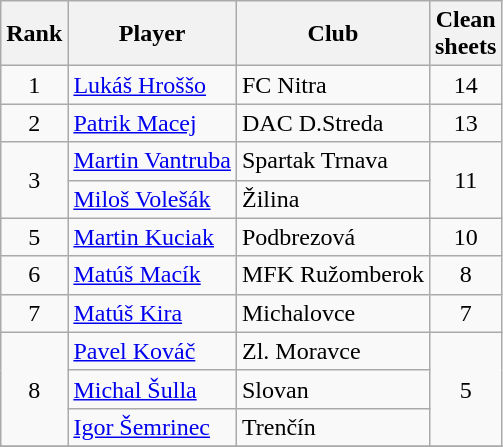<table class="wikitable sortable" style="text-align:center">
<tr>
<th>Rank</th>
<th>Player</th>
<th>Club</th>
<th>Clean<br> sheets</th>
</tr>
<tr>
<td>1</td>
<td align="left"> <a href='#'>Lukáš Hroššo</a></td>
<td align="left">FC Nitra</td>
<td>14</td>
</tr>
<tr>
<td>2</td>
<td align="left"> <a href='#'>Patrik Macej</a></td>
<td align="left">DAC D.Streda</td>
<td>13</td>
</tr>
<tr>
<td rowspan="2">3</td>
<td align="left"> <a href='#'>Martin Vantruba</a></td>
<td align="left">Spartak Trnava</td>
<td rowspan="2">11</td>
</tr>
<tr>
<td align="left"> <a href='#'>Miloš Volešák</a></td>
<td align="left">Žilina</td>
</tr>
<tr>
<td>5</td>
<td align="left"> <a href='#'>Martin Kuciak</a></td>
<td align="left">Podbrezová</td>
<td>10</td>
</tr>
<tr>
<td>6</td>
<td align="left"> <a href='#'>Matúš Macík</a></td>
<td align="left">MFK Ružomberok</td>
<td>8</td>
</tr>
<tr>
<td>7</td>
<td align="left"> <a href='#'>Matúš Kira</a></td>
<td align="left">Michalovce</td>
<td>7</td>
</tr>
<tr>
<td rowspan="3">8</td>
<td align="left"> <a href='#'>Pavel Kováč</a></td>
<td align="left">Zl. Moravce</td>
<td rowspan="3">5</td>
</tr>
<tr>
<td align="left"> <a href='#'>Michal Šulla</a></td>
<td align="left">Slovan</td>
</tr>
<tr>
<td align="left"> <a href='#'>Igor Šemrinec</a></td>
<td align="left">Trenčín</td>
</tr>
<tr>
</tr>
</table>
